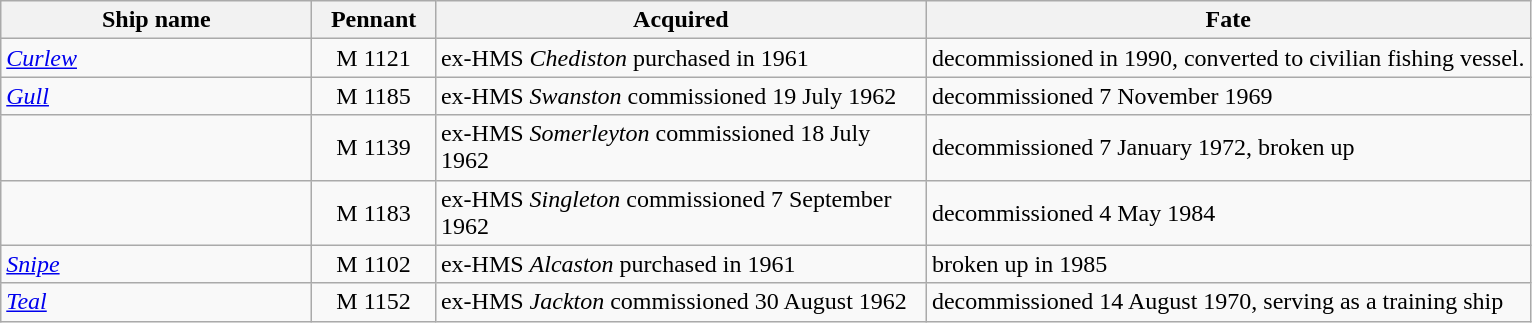<table class="wikitable sortable">
<tr>
<th width=200px>Ship name</th>
<th width=75px>Pennant</th>
<th width=320px>Acquired</th>
<th>Fate</th>
</tr>
<tr>
<td><a href='#'><em>Curlew</em></a></td>
<td align=center>M 1121</td>
<td>ex-HMS <em>Chediston</em> purchased in 1961</td>
<td>decommissioned in 1990, converted to civilian fishing vessel.</td>
</tr>
<tr>
<td><a href='#'><em>Gull</em></a></td>
<td align=center>M 1185</td>
<td>ex-HMS <em>Swanston</em> commissioned 19 July 1962</td>
<td>decommissioned 7 November 1969</td>
</tr>
<tr>
<td></td>
<td align=center>M 1139</td>
<td>ex-HMS <em>Somerleyton</em> commissioned 18 July 1962</td>
<td>decommissioned 7 January 1972, broken up</td>
</tr>
<tr>
<td></td>
<td align=center>M 1183</td>
<td>ex-HMS <em>Singleton</em> commissioned 7 September 1962</td>
<td>decommissioned 4 May 1984</td>
</tr>
<tr>
<td><a href='#'><em>Snipe</em></a></td>
<td align=center>M 1102</td>
<td>ex-HMS <em>Alcaston</em> purchased in 1961</td>
<td>broken up in 1985</td>
</tr>
<tr>
<td><a href='#'><em>Teal</em></a></td>
<td align=center>M 1152</td>
<td>ex-HMS <em>Jackton</em> commissioned 30 August 1962</td>
<td>decommissioned 14 August 1970, serving as a training ship</td>
</tr>
</table>
